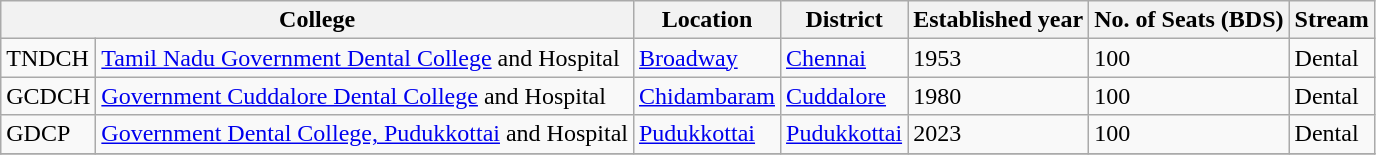<table class="wikitable sortable static-row-numbers static-row-header-hash">
<tr>
<th colspan="2">College</th>
<th>Location</th>
<th>District</th>
<th>Established year</th>
<th>No. of Seats (BDS)</th>
<th>Stream</th>
</tr>
<tr>
<td>TNDCH</td>
<td><a href='#'>Tamil Nadu Government Dental College</a> and Hospital</td>
<td><a href='#'>Broadway</a></td>
<td><a href='#'>Chennai</a></td>
<td>1953</td>
<td>100</td>
<td>Dental</td>
</tr>
<tr>
<td>GCDCH</td>
<td><a href='#'>Government Cuddalore Dental College</a> and Hospital</td>
<td><a href='#'>Chidambaram</a></td>
<td><a href='#'>Cuddalore</a></td>
<td>1980</td>
<td>100</td>
<td>Dental</td>
</tr>
<tr>
<td>GDCP</td>
<td><a href='#'>Government Dental College, Pudukkottai</a> and Hospital</td>
<td><a href='#'>Pudukkottai</a></td>
<td><a href='#'>Pudukkottai</a></td>
<td>2023</td>
<td>100</td>
<td>Dental</td>
</tr>
<tr>
</tr>
</table>
